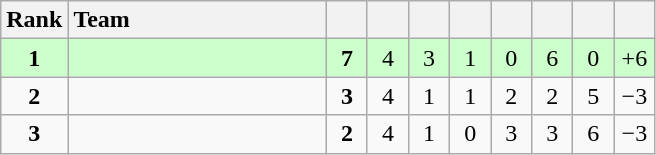<table class="wikitable" style="text-align: center;">
<tr>
<th width=30>Rank</th>
<th width=165 style="text-align:left;">Team</th>
<th width=20></th>
<th width=20></th>
<th width=20></th>
<th width=20></th>
<th width=20></th>
<th width=20></th>
<th width=20></th>
<th width=20></th>
</tr>
<tr style="background:#ccffcc;">
<td><strong>1</strong></td>
<td style="text-align:left;"></td>
<td><strong>7</strong></td>
<td>4</td>
<td>3</td>
<td>1</td>
<td>0</td>
<td>6</td>
<td>0</td>
<td>+6</td>
</tr>
<tr>
<td><strong>2</strong></td>
<td style="text-align:left;"></td>
<td><strong>3</strong></td>
<td>4</td>
<td>1</td>
<td>1</td>
<td>2</td>
<td>2</td>
<td>5</td>
<td>−3</td>
</tr>
<tr>
<td><strong>3</strong></td>
<td style="text-align:left;"></td>
<td><strong>2</strong></td>
<td>4</td>
<td>1</td>
<td>0</td>
<td>3</td>
<td>3</td>
<td>6</td>
<td>−3</td>
</tr>
</table>
